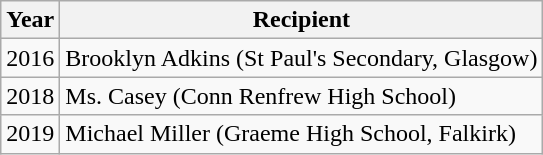<table class="wikitable">
<tr>
<th>Year</th>
<th>Recipient</th>
</tr>
<tr>
<td>2016</td>
<td>Brooklyn Adkins (St Paul's Secondary, Glasgow)</td>
</tr>
<tr>
<td>2018</td>
<td>Ms. Casey (Conn Renfrew High School)</td>
</tr>
<tr>
<td>2019</td>
<td>Michael Miller (Graeme High School, Falkirk)</td>
</tr>
</table>
